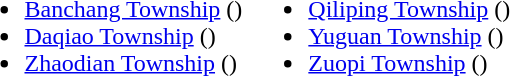<table>
<tr>
<td valign="top"><br><ul><li><a href='#'>Banchang Township</a> ()</li><li><a href='#'>Daqiao Township</a> ()</li><li><a href='#'>Zhaodian Township</a> ()</li></ul></td>
<td valign="top"><br><ul><li><a href='#'>Qiliping Township</a> ()</li><li><a href='#'>Yuguan Township</a> ()</li><li><a href='#'>Zuopi Township</a> ()</li></ul></td>
</tr>
</table>
